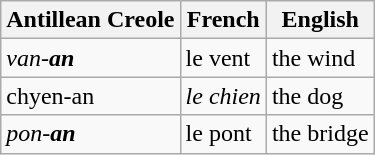<table class="wikitable">
<tr>
<th>Antillean Creole</th>
<th>French</th>
<th>English</th>
</tr>
<tr>
<td><em>van-<strong>an<strong><em></td>
<td></em>le vent<em></td>
<td>the wind</td>
</tr>
<tr>
<td></em>chyen-</strong>an</em></strong></td>
<td><em>le chien</em></td>
<td>the dog</td>
</tr>
<tr>
<td><em>pon-<strong>an<strong><em></td>
<td></em>le pont<em></td>
<td>the bridge</td>
</tr>
</table>
